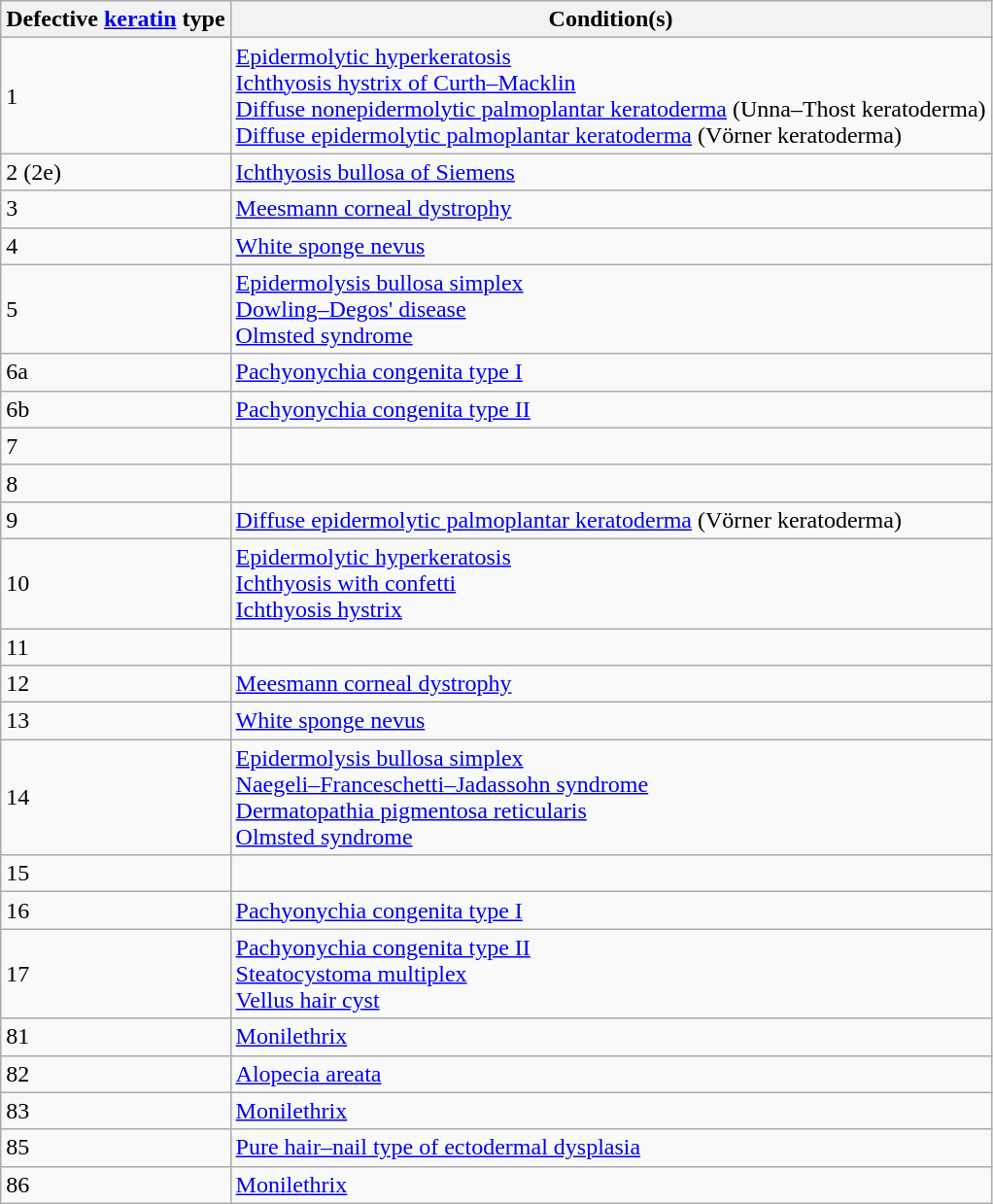<table class="wikitable">
<tr>
<th>Defective <a href='#'>keratin</a> type</th>
<th>Condition(s)</th>
</tr>
<tr>
<td>1</td>
<td><a href='#'>Epidermolytic hyperkeratosis</a><br><a href='#'>Ichthyosis hystrix of Curth–Macklin</a><br><a href='#'>Diffuse nonepidermolytic palmoplantar keratoderma</a> (Unna–Thost keratoderma)<br><a href='#'>Diffuse epidermolytic palmoplantar keratoderma</a> (Vörner keratoderma)</td>
</tr>
<tr>
<td>2 (2e)</td>
<td><a href='#'>Ichthyosis bullosa of Siemens</a></td>
</tr>
<tr>
<td>3</td>
<td><a href='#'>Meesmann corneal dystrophy</a></td>
</tr>
<tr>
<td>4</td>
<td><a href='#'>White sponge nevus</a></td>
</tr>
<tr>
<td>5</td>
<td><a href='#'>Epidermolysis bullosa simplex</a><br><a href='#'>Dowling–Degos' disease</a><br><a href='#'>Olmsted syndrome</a></td>
</tr>
<tr>
<td>6a</td>
<td><a href='#'>Pachyonychia congenita type I</a></td>
</tr>
<tr>
<td>6b</td>
<td><a href='#'>Pachyonychia congenita type II</a></td>
</tr>
<tr>
<td>7</td>
<td></td>
</tr>
<tr>
<td>8</td>
<td></td>
</tr>
<tr>
<td>9</td>
<td><a href='#'>Diffuse epidermolytic palmoplantar keratoderma</a> (Vörner keratoderma)</td>
</tr>
<tr>
<td>10</td>
<td><a href='#'>Epidermolytic hyperkeratosis</a><br><a href='#'>Ichthyosis with confetti</a><br><a href='#'>Ichthyosis hystrix</a></td>
</tr>
<tr>
<td>11</td>
<td></td>
</tr>
<tr>
<td>12</td>
<td><a href='#'>Meesmann corneal dystrophy</a></td>
</tr>
<tr>
<td>13</td>
<td><a href='#'>White sponge nevus</a></td>
</tr>
<tr>
<td>14</td>
<td><a href='#'>Epidermolysis bullosa simplex</a><br><a href='#'>Naegeli–Franceschetti–Jadassohn syndrome</a><br><a href='#'>Dermatopathia pigmentosa reticularis</a><br><a href='#'>Olmsted syndrome</a></td>
</tr>
<tr>
<td>15</td>
<td></td>
</tr>
<tr>
<td>16</td>
<td><a href='#'>Pachyonychia congenita type I</a></td>
</tr>
<tr>
<td>17</td>
<td><a href='#'>Pachyonychia congenita type II</a><br><a href='#'>Steatocystoma multiplex</a><br><a href='#'>Vellus hair cyst</a></td>
</tr>
<tr>
<td>81</td>
<td><a href='#'>Monilethrix</a></td>
</tr>
<tr>
<td>82</td>
<td><a href='#'>Alopecia areata</a></td>
</tr>
<tr>
<td>83</td>
<td><a href='#'>Monilethrix</a></td>
</tr>
<tr>
<td>85</td>
<td><a href='#'>Pure hair–nail type of ectodermal dysplasia</a></td>
</tr>
<tr>
<td>86</td>
<td><a href='#'>Monilethrix</a></td>
</tr>
</table>
